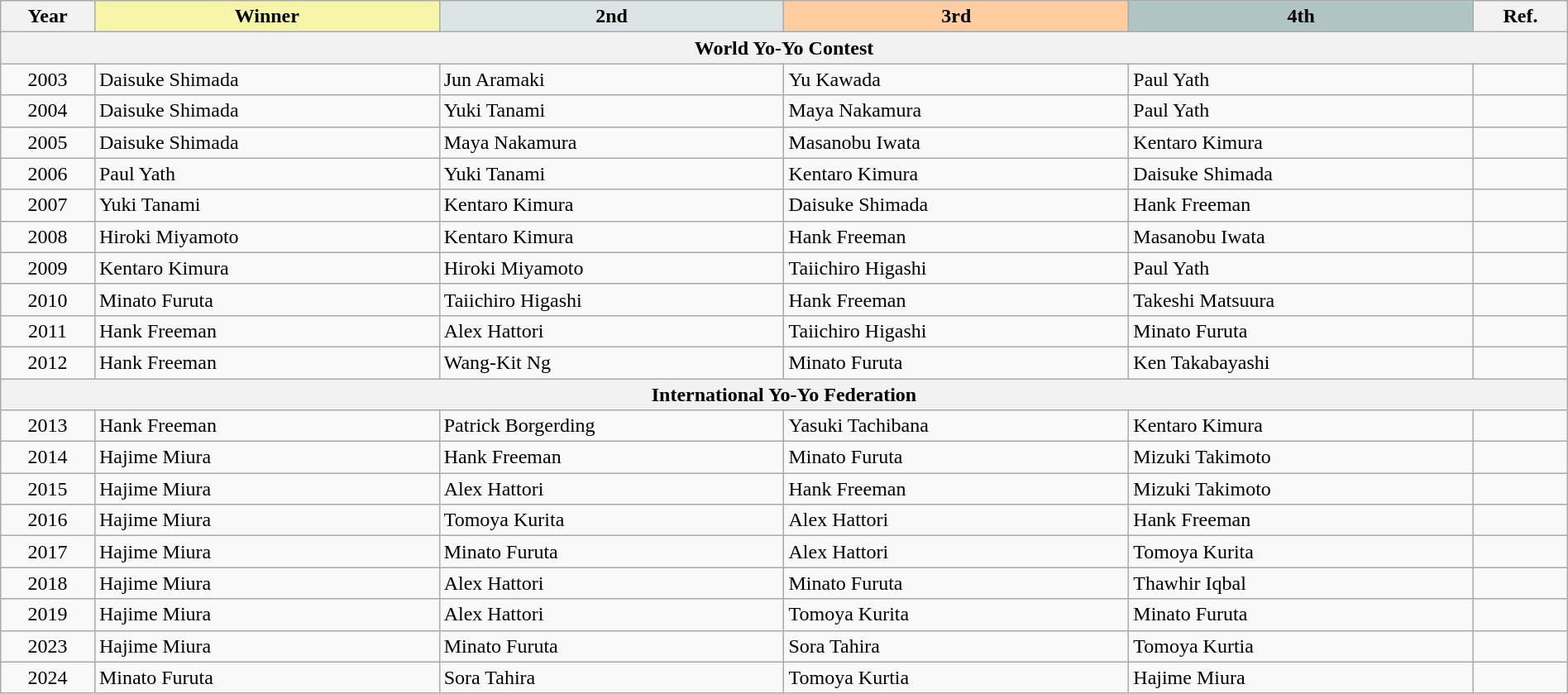<table class="wikitable" width=100%>
<tr>
<th width=6%>Year</th>
<th style="background-color: #F7F6A8;" width=22%>Winner</th>
<th style="background-color: #DCE5E5;" width=22%>2nd</th>
<th style="background-color: #FFCDA0;" width=22%>3rd</th>
<th style="background-color: #B0C4C4;" width=22%>4th</th>
<th width=6%>Ref.</th>
</tr>
<tr>
<th colspan="6">World Yo-Yo Contest</th>
</tr>
<tr>
<td align=center>2003</td>
<td> Daisuke Shimada</td>
<td> Jun Aramaki</td>
<td> Yu Kawada</td>
<td> Paul Yath</td>
<td></td>
</tr>
<tr>
<td align=center>2004</td>
<td> Daisuke Shimada</td>
<td> Yuki Tanami</td>
<td> Maya Nakamura</td>
<td> Paul Yath</td>
<td></td>
</tr>
<tr>
<td align=center>2005</td>
<td> Daisuke Shimada</td>
<td> Maya Nakamura</td>
<td> Masanobu Iwata</td>
<td> Kentaro Kimura</td>
<td></td>
</tr>
<tr>
<td align=center>2006</td>
<td> Paul Yath</td>
<td> Yuki Tanami</td>
<td> Kentaro Kimura</td>
<td> Daisuke Shimada</td>
<td></td>
</tr>
<tr>
<td align=center>2007</td>
<td> Yuki Tanami</td>
<td> Kentaro Kimura</td>
<td> Daisuke Shimada</td>
<td> Hank Freeman</td>
<td></td>
</tr>
<tr>
<td align=center>2008</td>
<td> Hiroki Miyamoto</td>
<td> Kentaro Kimura</td>
<td> Hank Freeman</td>
<td> Masanobu Iwata</td>
<td></td>
</tr>
<tr>
<td align=center>2009</td>
<td> Kentaro Kimura</td>
<td> Hiroki Miyamoto</td>
<td> Taiichiro Higashi</td>
<td> Paul Yath</td>
<td></td>
</tr>
<tr>
<td align=center>2010</td>
<td> Minato Furuta</td>
<td> Taiichiro Higashi</td>
<td> Hank Freeman</td>
<td> Takeshi Matsuura</td>
<td></td>
</tr>
<tr>
<td align=center>2011</td>
<td> Hank Freeman</td>
<td> Alex Hattori</td>
<td> Taiichiro Higashi</td>
<td> Minato Furuta</td>
<td></td>
</tr>
<tr>
<td align=center>2012</td>
<td> Hank Freeman</td>
<td> Wang-Kit Ng</td>
<td> Minato Furuta</td>
<td> Ken Takabayashi</td>
<td></td>
</tr>
<tr>
<th colspan="6">International Yo-Yo Federation</th>
</tr>
<tr>
<td align=center>2013</td>
<td> Hank Freeman</td>
<td> Patrick Borgerding</td>
<td> Yasuki Tachibana</td>
<td> Kentaro Kimura</td>
<td></td>
</tr>
<tr>
<td align=center>2014</td>
<td> Hajime Miura</td>
<td> Hank Freeman</td>
<td> Minato Furuta</td>
<td> Mizuki Takimoto</td>
<td></td>
</tr>
<tr>
<td align=center>2015</td>
<td> Hajime Miura</td>
<td> Alex Hattori</td>
<td> Hank Freeman</td>
<td> Mizuki Takimoto</td>
<td></td>
</tr>
<tr>
<td align=center>2016</td>
<td> Hajime Miura</td>
<td> Tomoya Kurita</td>
<td> Alex Hattori</td>
<td> Hank Freeman</td>
<td></td>
</tr>
<tr>
<td align=center>2017</td>
<td> Hajime Miura</td>
<td> Minato Furuta</td>
<td> Alex Hattori</td>
<td> Tomoya Kurita</td>
<td></td>
</tr>
<tr>
<td align=center>2018</td>
<td> Hajime Miura</td>
<td> Alex Hattori</td>
<td> Minato Furuta</td>
<td> Thawhir Iqbal</td>
<td></td>
</tr>
<tr>
<td align=center>2019</td>
<td> Hajime Miura</td>
<td> Alex Hattori</td>
<td> Tomoya Kurita</td>
<td> Minato Furuta</td>
<td></td>
</tr>
<tr>
<td align=center>2023</td>
<td> Hajime Miura</td>
<td> Minato Furuta</td>
<td> Sora Tahira</td>
<td> Tomoya Kurtia</td>
</tr>
<tr>
<td align=center>2024</td>
<td> Minato Furuta</td>
<td> Sora Tahira</td>
<td> Tomoya Kurtia</td>
<td> Hajime Miura</td>
<td></td>
</tr>
</table>
